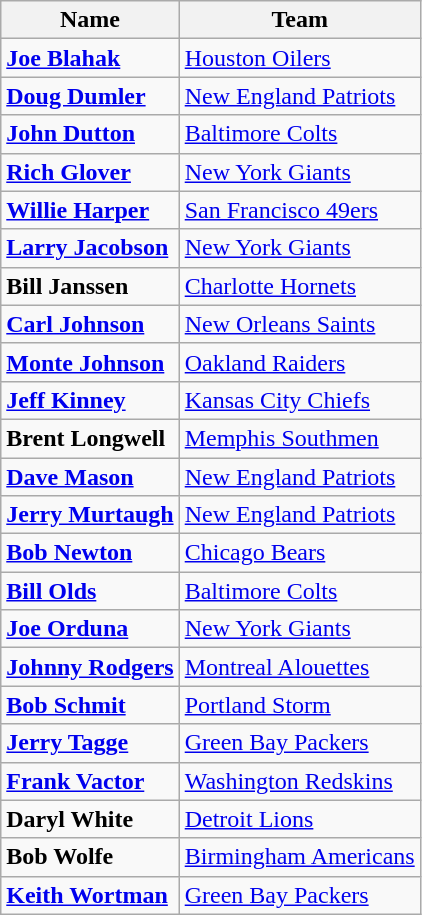<table class="wikitable">
<tr>
<th>Name</th>
<th>Team</th>
</tr>
<tr>
<td><strong><a href='#'>Joe Blahak</a></strong></td>
<td><a href='#'>Houston Oilers</a></td>
</tr>
<tr>
<td><strong><a href='#'>Doug Dumler</a></strong></td>
<td><a href='#'>New England Patriots</a></td>
</tr>
<tr>
<td><strong><a href='#'>John Dutton</a></strong></td>
<td><a href='#'>Baltimore Colts</a></td>
</tr>
<tr>
<td><strong><a href='#'>Rich Glover</a></strong></td>
<td><a href='#'>New York Giants</a></td>
</tr>
<tr>
<td><strong><a href='#'>Willie Harper</a></strong></td>
<td><a href='#'>San Francisco 49ers</a></td>
</tr>
<tr>
<td><strong><a href='#'>Larry Jacobson</a></strong></td>
<td><a href='#'>New York Giants</a></td>
</tr>
<tr>
<td><strong>Bill Janssen</strong></td>
<td><a href='#'>Charlotte Hornets</a></td>
</tr>
<tr>
<td><strong><a href='#'>Carl Johnson</a></strong></td>
<td><a href='#'>New Orleans Saints</a></td>
</tr>
<tr>
<td><strong><a href='#'>Monte Johnson</a></strong></td>
<td><a href='#'>Oakland Raiders</a></td>
</tr>
<tr>
<td><strong><a href='#'>Jeff Kinney</a></strong></td>
<td><a href='#'>Kansas City Chiefs</a></td>
</tr>
<tr>
<td><strong>Brent Longwell</strong></td>
<td><a href='#'>Memphis Southmen</a></td>
</tr>
<tr>
<td><strong><a href='#'>Dave Mason</a></strong></td>
<td><a href='#'>New England Patriots</a></td>
</tr>
<tr>
<td><strong><a href='#'>Jerry Murtaugh</a></strong></td>
<td><a href='#'>New England Patriots</a></td>
</tr>
<tr>
<td><strong><a href='#'>Bob Newton</a></strong></td>
<td><a href='#'>Chicago Bears</a></td>
</tr>
<tr>
<td><strong><a href='#'>Bill Olds</a></strong></td>
<td><a href='#'>Baltimore Colts</a></td>
</tr>
<tr>
<td><strong><a href='#'>Joe Orduna</a></strong></td>
<td><a href='#'>New York Giants</a></td>
</tr>
<tr>
<td><strong><a href='#'>Johnny Rodgers</a></strong></td>
<td><a href='#'>Montreal Alouettes</a></td>
</tr>
<tr>
<td><strong><a href='#'>Bob Schmit</a></strong></td>
<td><a href='#'>Portland Storm</a></td>
</tr>
<tr>
<td><strong><a href='#'>Jerry Tagge</a></strong></td>
<td><a href='#'>Green Bay Packers</a></td>
</tr>
<tr>
<td><strong><a href='#'>Frank Vactor</a></strong></td>
<td><a href='#'>Washington Redskins</a></td>
</tr>
<tr>
<td><strong>Daryl White</strong></td>
<td><a href='#'>Detroit Lions</a></td>
</tr>
<tr>
<td><strong>Bob Wolfe</strong></td>
<td><a href='#'>Birmingham Americans</a></td>
</tr>
<tr>
<td><strong><a href='#'>Keith Wortman</a></strong></td>
<td><a href='#'>Green Bay Packers</a></td>
</tr>
</table>
